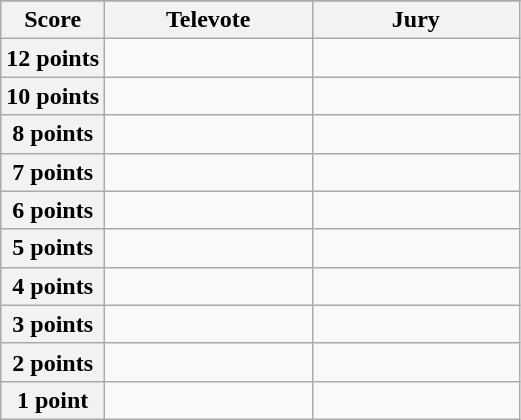<table class="wikitable">
<tr>
</tr>
<tr>
<th scope="col" width="20%">Score</th>
<th scope="col" width="40%">Televote</th>
<th scope="col" width="40%">Jury</th>
</tr>
<tr>
<th scope="row">12 points</th>
<td></td>
<td></td>
</tr>
<tr>
<th scope="row">10 points</th>
<td></td>
<td></td>
</tr>
<tr>
<th scope="row">8 points</th>
<td></td>
<td></td>
</tr>
<tr>
<th scope="row">7 points</th>
<td></td>
<td></td>
</tr>
<tr>
<th scope="row">6 points</th>
<td></td>
<td></td>
</tr>
<tr>
<th scope="row">5 points</th>
<td></td>
<td></td>
</tr>
<tr>
<th scope="row">4 points</th>
<td></td>
<td></td>
</tr>
<tr>
<th scope="row">3 points</th>
<td></td>
<td></td>
</tr>
<tr>
<th scope="row">2 points</th>
<td></td>
<td></td>
</tr>
<tr>
<th scope="row">1 point</th>
<td></td>
<td></td>
</tr>
</table>
